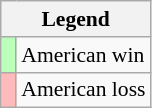<table class="wikitable" style="font-size:90%">
<tr>
<th colspan="2">Legend</th>
</tr>
<tr>
<td style="background:#bfb;"> </td>
<td>American win</td>
</tr>
<tr>
<td style="background:#fbb;"> </td>
<td>American loss</td>
</tr>
</table>
